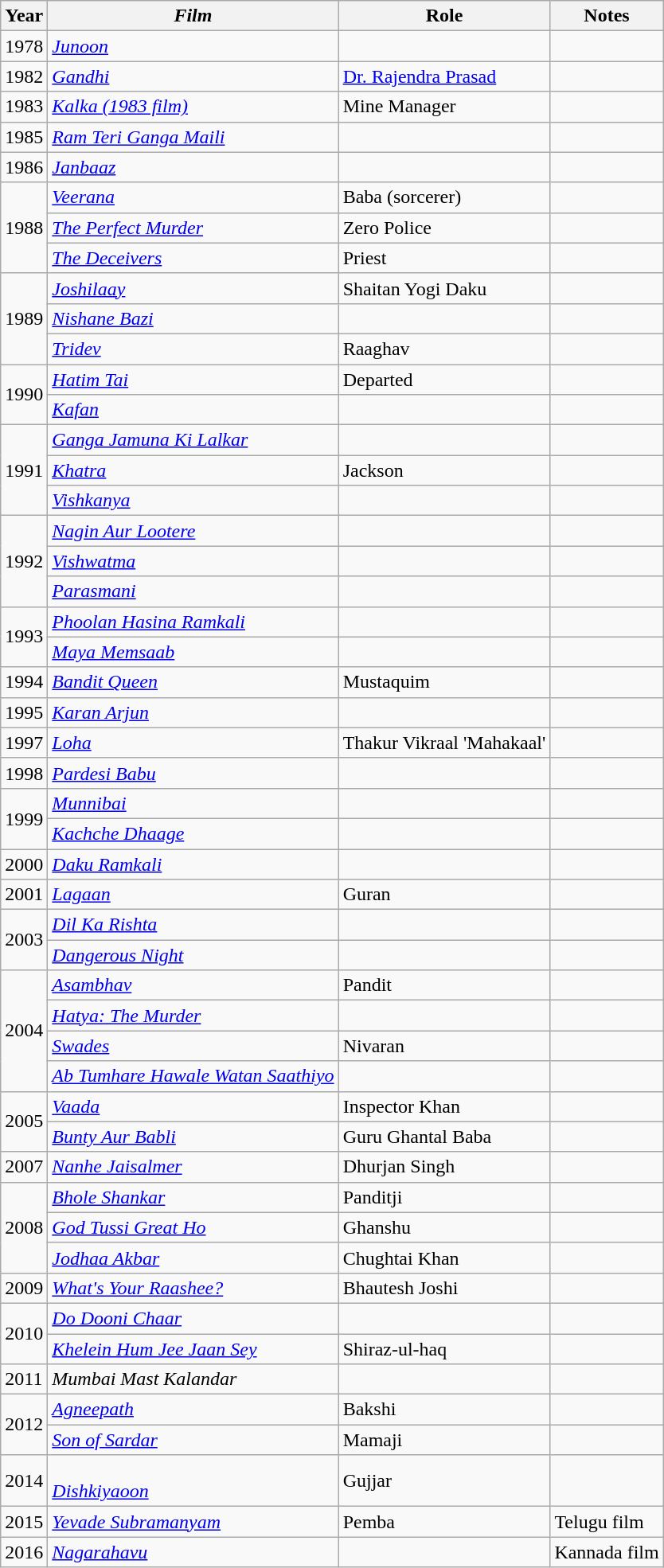<table class="wikitable sortable">
<tr>
<th>Year</th>
<th><em>Film</em></th>
<th>Role</th>
<th>Notes</th>
</tr>
<tr>
<td>1978</td>
<td><em><a href='#'>Junoon</a></em></td>
<td></td>
<td></td>
</tr>
<tr>
<td>1982</td>
<td><em><a href='#'>Gandhi</a></em></td>
<td><a href='#'>Dr. Rajendra Prasad</a></td>
<td></td>
</tr>
<tr>
<td>1983</td>
<td><em><a href='#'>Kalka (1983 film)</a></em></td>
<td>Mine Manager</td>
<td></td>
</tr>
<tr>
<td>1985</td>
<td><em><a href='#'>Ram Teri Ganga Maili</a></em></td>
<td></td>
<td></td>
</tr>
<tr>
<td>1986</td>
<td><em><a href='#'>Janbaaz</a></em></td>
<td></td>
<td></td>
</tr>
<tr>
<td rowspan="3">1988</td>
<td><em><a href='#'>Veerana</a></em></td>
<td>Baba (sorcerer)</td>
<td></td>
</tr>
<tr>
<td><em><a href='#'>The Perfect Murder</a></em></td>
<td>Zero Police</td>
<td></td>
</tr>
<tr>
<td><em><a href='#'>The Deceivers</a></em></td>
<td>Priest</td>
<td></td>
</tr>
<tr>
<td rowspan="3">1989</td>
<td><em><a href='#'>Joshilaay</a></em></td>
<td>Shaitan Yogi Daku</td>
<td></td>
</tr>
<tr>
<td><em><a href='#'>Nishane Bazi</a></em></td>
<td></td>
<td></td>
</tr>
<tr>
<td><em><a href='#'>Tridev</a></em></td>
<td>Raaghav</td>
<td></td>
</tr>
<tr>
<td rowspan="2">1990</td>
<td><em><a href='#'>Hatim Tai</a></em></td>
<td>Departed</td>
<td></td>
</tr>
<tr>
<td><em><a href='#'>Kafan</a></em></td>
<td></td>
<td></td>
</tr>
<tr>
<td rowspan="3">1991</td>
<td><em><a href='#'>Ganga Jamuna Ki Lalkar</a></em></td>
<td></td>
<td></td>
</tr>
<tr>
<td><em><a href='#'>Khatra</a></em></td>
<td>Jackson</td>
<td></td>
</tr>
<tr>
<td><em><a href='#'>Vishkanya</a></em></td>
<td></td>
<td></td>
</tr>
<tr>
<td rowspan="3">1992</td>
<td><em><a href='#'>Nagin Aur Lootere</a></em></td>
<td></td>
<td></td>
</tr>
<tr>
<td><em><a href='#'>Vishwatma</a></em></td>
<td></td>
<td></td>
</tr>
<tr>
<td><em><a href='#'>Parasmani</a></em></td>
<td></td>
<td></td>
</tr>
<tr>
<td rowspan="2">1993</td>
<td><em><a href='#'>Phoolan Hasina Ramkali</a></em></td>
<td></td>
<td></td>
</tr>
<tr>
<td><em><a href='#'>Maya Memsaab</a></em></td>
<td></td>
<td></td>
</tr>
<tr>
<td>1994</td>
<td><em><a href='#'>Bandit Queen</a></em></td>
<td>Mustaquim</td>
<td></td>
</tr>
<tr>
<td>1995</td>
<td><em><a href='#'>Karan Arjun</a></em></td>
<td></td>
<td></td>
</tr>
<tr>
<td>1997</td>
<td><em><a href='#'>Loha</a></em></td>
<td>Thakur Vikraal 'Mahakaal'</td>
<td></td>
</tr>
<tr>
<td>1998</td>
<td><em><a href='#'>Pardesi Babu</a></em></td>
<td></td>
<td></td>
</tr>
<tr>
<td rowspan="2">1999</td>
<td><em><a href='#'>Munnibai</a></em></td>
<td></td>
<td></td>
</tr>
<tr>
<td><em><a href='#'>Kachche Dhaage</a></em></td>
<td></td>
<td></td>
</tr>
<tr>
<td>2000</td>
<td><em><a href='#'>Daku Ramkali</a></em></td>
<td></td>
<td></td>
</tr>
<tr>
<td>2001</td>
<td><em><a href='#'>Lagaan</a></em></td>
<td>Guran</td>
<td></td>
</tr>
<tr>
<td rowspan="2">2003</td>
<td><em><a href='#'>Dil Ka Rishta</a></em></td>
<td></td>
<td></td>
</tr>
<tr>
<td><em><a href='#'>Dangerous Night</a></em></td>
<td></td>
<td></td>
</tr>
<tr>
<td rowspan="4">2004</td>
<td><em><a href='#'>Asambhav</a></em></td>
<td>Pandit</td>
<td></td>
</tr>
<tr>
<td><em><a href='#'>Hatya: The Murder</a></em></td>
<td></td>
<td></td>
</tr>
<tr>
<td><em><a href='#'>Swades</a></em></td>
<td>Nivaran</td>
<td></td>
</tr>
<tr>
<td><em><a href='#'>Ab Tumhare Hawale Watan Saathiyo</a></em></td>
<td></td>
<td></td>
</tr>
<tr>
<td rowspan="2">2005</td>
<td><em><a href='#'>Vaada</a></em></td>
<td>Inspector Khan</td>
<td></td>
</tr>
<tr>
<td><em><a href='#'>Bunty Aur Babli</a></em></td>
<td>Guru Ghantal Baba</td>
<td></td>
</tr>
<tr>
<td>2007</td>
<td><em><a href='#'>Nanhe Jaisalmer</a></em></td>
<td>Dhurjan Singh</td>
<td></td>
</tr>
<tr>
<td rowspan="3">2008</td>
<td><em><a href='#'>Bhole Shankar</a></em></td>
<td>Panditji</td>
<td></td>
</tr>
<tr>
<td><em><a href='#'>God Tussi Great Ho</a></em></td>
<td>Ghanshu</td>
<td></td>
</tr>
<tr>
<td><em><a href='#'>Jodhaa Akbar</a></em></td>
<td>Chughtai Khan</td>
<td></td>
</tr>
<tr>
<td>2009</td>
<td><em><a href='#'>What's Your Raashee?</a></em></td>
<td>Bhautesh Joshi</td>
<td></td>
</tr>
<tr>
<td rowspan="2">2010</td>
<td><em><a href='#'>Do Dooni Chaar</a></em></td>
<td></td>
<td></td>
</tr>
<tr>
<td><em><a href='#'>Khelein Hum Jee Jaan Sey</a></em></td>
<td>Shiraz-ul-haq</td>
<td></td>
</tr>
<tr>
<td>2011</td>
<td><em>Mumbai Mast Kalandar</em></td>
<td></td>
<td></td>
</tr>
<tr>
<td rowspan="2">2012</td>
<td><em><a href='#'>Agneepath</a></em></td>
<td>Bakshi</td>
<td></td>
</tr>
<tr>
<td><em><a href='#'>Son of Sardar</a></em></td>
<td>Mamaji</td>
<td></td>
</tr>
<tr>
<td>2014</td>
<td><br><em><a href='#'>Dishkiyaoon</a></em></td>
<td>Gujjar</td>
<td></td>
</tr>
<tr>
<td>2015</td>
<td><em><a href='#'>Yevade Subramanyam</a></em></td>
<td>Pemba</td>
<td>Telugu film</td>
</tr>
<tr>
<td>2016</td>
<td><em><a href='#'>Nagarahavu</a></em></td>
<td></td>
<td>Kannada film</td>
</tr>
</table>
